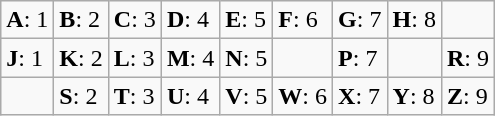<table class="wikitable">
<tr>
<td><strong>A</strong>: 1</td>
<td><strong>B</strong>: 2</td>
<td><strong>C</strong>: 3</td>
<td><strong>D</strong>: 4</td>
<td><strong>E</strong>: 5</td>
<td><strong>F</strong>: 6</td>
<td><strong>G</strong>: 7</td>
<td><strong>H</strong>: 8</td>
<td></td>
</tr>
<tr>
<td><strong>J</strong>: 1</td>
<td><strong>K</strong>: 2</td>
<td><strong>L</strong>: 3</td>
<td><strong>M</strong>: 4</td>
<td><strong>N</strong>: 5</td>
<td></td>
<td><strong>P</strong>: 7</td>
<td></td>
<td><strong>R</strong>: 9</td>
</tr>
<tr>
<td></td>
<td><strong>S</strong>: 2</td>
<td><strong>T</strong>: 3</td>
<td><strong>U</strong>: 4</td>
<td><strong>V</strong>: 5</td>
<td><strong>W</strong>: 6</td>
<td><strong>X</strong>: 7</td>
<td><strong>Y</strong>: 8</td>
<td><strong>Z</strong>: 9</td>
</tr>
</table>
